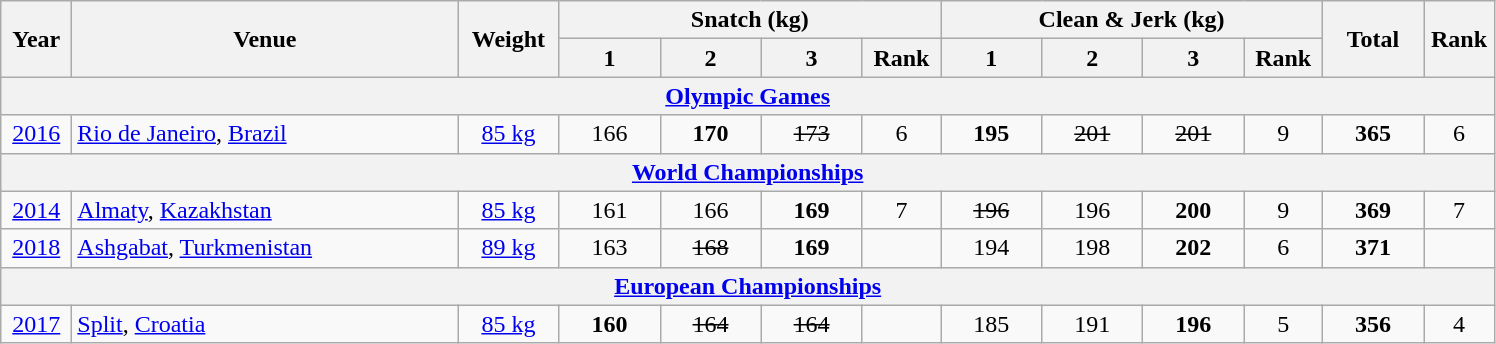<table class="wikitable" style="text-align:center;">
<tr>
<th rowspan=2 width=40>Year</th>
<th rowspan=2 width=250>Venue</th>
<th rowspan=2 width=60>Weight</th>
<th colspan=4>Snatch (kg)</th>
<th colspan=4>Clean & Jerk (kg)</th>
<th rowspan=2 width=60>Total</th>
<th rowspan=2 width=40>Rank</th>
</tr>
<tr>
<th width=60>1</th>
<th width=60>2</th>
<th width=60>3</th>
<th width=45>Rank</th>
<th width=60>1</th>
<th width=60>2</th>
<th width=60>3</th>
<th width=45>Rank</th>
</tr>
<tr>
<th colspan=13><a href='#'>Olympic Games</a></th>
</tr>
<tr>
<td><a href='#'>2016</a></td>
<td align=left> <a href='#'>Rio de Janeiro</a>, <a href='#'>Brazil</a></td>
<td><a href='#'>85 kg</a></td>
<td>166</td>
<td><strong>170</strong></td>
<td><s>173</s></td>
<td>6</td>
<td><strong>195</strong></td>
<td><s>201</s></td>
<td><s>201</s></td>
<td>9</td>
<td><strong>365</strong></td>
<td>6</td>
</tr>
<tr>
<th colspan=13><a href='#'>World Championships</a></th>
</tr>
<tr>
<td><a href='#'>2014</a></td>
<td align=left> <a href='#'>Almaty</a>, <a href='#'>Kazakhstan</a></td>
<td><a href='#'>85 kg</a></td>
<td>161</td>
<td>166</td>
<td><strong>169</strong></td>
<td>7</td>
<td><s>196</s></td>
<td>196</td>
<td><strong>200</strong></td>
<td>9</td>
<td><strong>369</strong></td>
<td>7</td>
</tr>
<tr>
<td><a href='#'>2018</a></td>
<td align=left> <a href='#'>Ashgabat</a>, <a href='#'>Turkmenistan</a></td>
<td><a href='#'>89 kg</a></td>
<td>163</td>
<td><s>168</s></td>
<td><strong>169</strong></td>
<td></td>
<td>194</td>
<td>198</td>
<td><strong>202</strong></td>
<td>6</td>
<td><strong>371</strong></td>
<td></td>
</tr>
<tr>
<th colspan=13><a href='#'>European Championships</a></th>
</tr>
<tr>
<td><a href='#'>2017</a></td>
<td align=left> <a href='#'>Split</a>, <a href='#'>Croatia</a></td>
<td><a href='#'>85 kg</a></td>
<td><strong>160</strong></td>
<td><s>164</s></td>
<td><s>164</s></td>
<td></td>
<td>185</td>
<td>191</td>
<td><strong>196</strong></td>
<td>5</td>
<td><strong>356</strong></td>
<td>4</td>
</tr>
</table>
